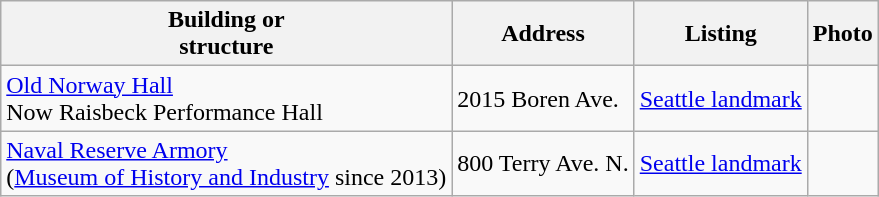<table class="wikitable">
<tr>
<th>Building or<br>structure</th>
<th>Address</th>
<th>Listing</th>
<th>Photo</th>
</tr>
<tr>
<td><a href='#'>Old Norway Hall</a><br>Now Raisbeck Performance Hall</td>
<td>2015 Boren Ave.</td>
<td><a href='#'>Seattle landmark</a></td>
<td> </td>
</tr>
<tr>
<td><a href='#'>Naval Reserve Armory</a><br>(<a href='#'>Museum of History and Industry</a> since 2013)</td>
<td>800 Terry Ave. N.</td>
<td><a href='#'>Seattle landmark</a></td>
<td></td>
</tr>
</table>
